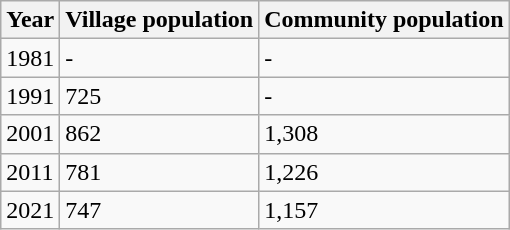<table class="wikitable">
<tr>
<th>Year</th>
<th>Village population</th>
<th>Community population</th>
</tr>
<tr>
<td>1981</td>
<td>-</td>
<td>-</td>
</tr>
<tr>
<td>1991</td>
<td>725</td>
<td>-</td>
</tr>
<tr>
<td>2001</td>
<td>862</td>
<td>1,308</td>
</tr>
<tr>
<td>2011</td>
<td>781</td>
<td>1,226</td>
</tr>
<tr>
<td>2021</td>
<td>747</td>
<td>1,157</td>
</tr>
</table>
